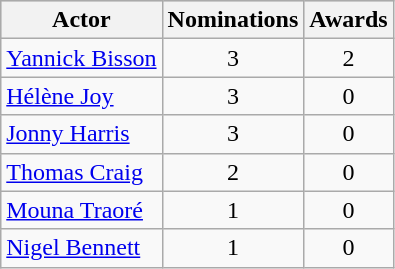<table class="wikitable" style="text-align:center">
<tr bgcolor="#CCCCCC">
<th>Actor</th>
<th>Nominations</th>
<th>Awards</th>
</tr>
<tr>
<td align="left"><a href='#'>Yannick Bisson</a></td>
<td>3</td>
<td>2</td>
</tr>
<tr>
<td align="left"><a href='#'>Hélène Joy</a></td>
<td>3</td>
<td>0</td>
</tr>
<tr>
<td align="left"><a href='#'>Jonny Harris</a></td>
<td>3</td>
<td>0</td>
</tr>
<tr>
<td align="left"><a href='#'>Thomas Craig</a></td>
<td>2</td>
<td>0</td>
</tr>
<tr>
<td align="left"><a href='#'>Mouna Traoré</a></td>
<td>1</td>
<td>0</td>
</tr>
<tr>
<td align="left"><a href='#'>Nigel Bennett</a></td>
<td>1</td>
<td>0</td>
</tr>
</table>
